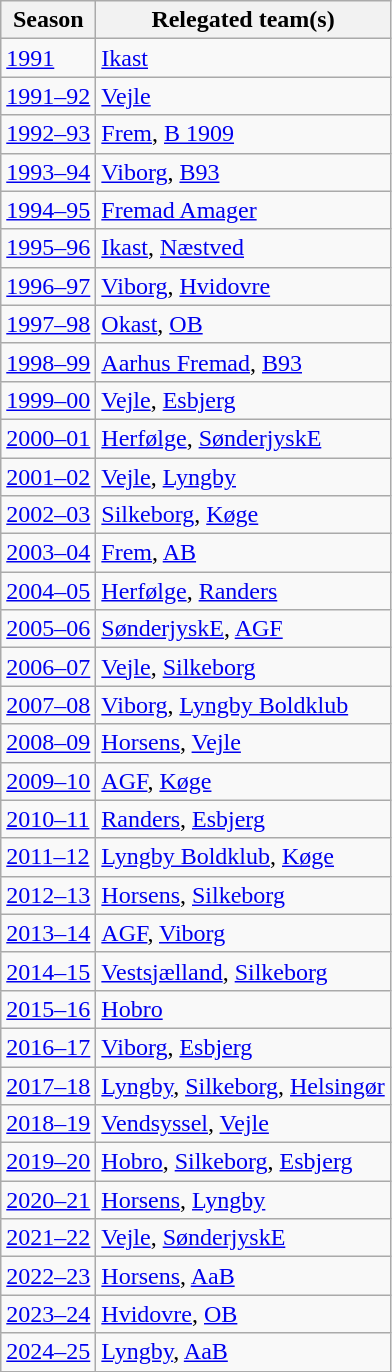<table class="wikitable">
<tr>
<th>Season</th>
<th>Relegated team(s)</th>
</tr>
<tr>
<td><a href='#'>1991</a></td>
<td><a href='#'>Ikast</a></td>
</tr>
<tr>
<td><a href='#'>1991–92</a></td>
<td><a href='#'>Vejle</a></td>
</tr>
<tr>
<td><a href='#'>1992–93</a></td>
<td><a href='#'>Frem</a>, <a href='#'>B 1909</a></td>
</tr>
<tr>
<td><a href='#'>1993–94</a></td>
<td><a href='#'>Viborg</a>, <a href='#'>B93</a></td>
</tr>
<tr>
<td><a href='#'>1994–95</a></td>
<td><a href='#'>Fremad Amager</a></td>
</tr>
<tr>
<td><a href='#'>1995–96</a></td>
<td><a href='#'>Ikast</a>, <a href='#'>Næstved</a></td>
</tr>
<tr>
<td><a href='#'>1996–97</a></td>
<td><a href='#'>Viborg</a>, <a href='#'>Hvidovre</a></td>
</tr>
<tr>
<td><a href='#'>1997–98</a></td>
<td><a href='#'>Okast</a>, <a href='#'>OB</a></td>
</tr>
<tr>
<td><a href='#'>1998–99</a></td>
<td><a href='#'>Aarhus Fremad</a>, <a href='#'>B93</a></td>
</tr>
<tr>
<td><a href='#'>1999–00</a></td>
<td><a href='#'>Vejle</a>, <a href='#'>Esbjerg</a></td>
</tr>
<tr>
<td><a href='#'>2000–01</a></td>
<td><a href='#'>Herfølge</a>, <a href='#'>SønderjyskE</a></td>
</tr>
<tr>
<td><a href='#'>2001–02</a></td>
<td><a href='#'>Vejle</a>, <a href='#'>Lyngby</a></td>
</tr>
<tr>
<td><a href='#'>2002–03</a></td>
<td><a href='#'>Silkeborg</a>, <a href='#'>Køge</a></td>
</tr>
<tr>
<td><a href='#'>2003–04</a></td>
<td><a href='#'>Frem</a>, <a href='#'>AB</a></td>
</tr>
<tr>
<td><a href='#'>2004–05</a></td>
<td><a href='#'>Herfølge</a>, <a href='#'>Randers</a></td>
</tr>
<tr>
<td><a href='#'>2005–06</a></td>
<td><a href='#'>SønderjyskE</a>, <a href='#'>AGF</a></td>
</tr>
<tr>
<td><a href='#'>2006–07</a></td>
<td><a href='#'>Vejle</a>, <a href='#'>Silkeborg</a></td>
</tr>
<tr>
<td><a href='#'>2007–08</a></td>
<td><a href='#'>Viborg</a>, <a href='#'>Lyngby Boldklub</a></td>
</tr>
<tr>
<td><a href='#'>2008–09</a></td>
<td><a href='#'>Horsens</a>, <a href='#'>Vejle</a></td>
</tr>
<tr>
<td><a href='#'>2009–10</a></td>
<td><a href='#'>AGF</a>, <a href='#'>Køge</a></td>
</tr>
<tr>
<td><a href='#'>2010–11</a></td>
<td><a href='#'>Randers</a>, <a href='#'>Esbjerg</a></td>
</tr>
<tr>
<td><a href='#'>2011–12</a></td>
<td><a href='#'>Lyngby Boldklub</a>, <a href='#'>Køge</a></td>
</tr>
<tr>
<td><a href='#'>2012–13</a></td>
<td><a href='#'>Horsens</a>, <a href='#'>Silkeborg</a></td>
</tr>
<tr>
<td><a href='#'>2013–14</a></td>
<td><a href='#'>AGF</a>, <a href='#'>Viborg</a></td>
</tr>
<tr>
<td><a href='#'>2014–15</a></td>
<td><a href='#'>Vestsjælland</a>, <a href='#'>Silkeborg</a></td>
</tr>
<tr>
<td><a href='#'>2015–16</a></td>
<td><a href='#'>Hobro</a></td>
</tr>
<tr>
<td><a href='#'>2016–17</a></td>
<td><a href='#'>Viborg</a>, <a href='#'>Esbjerg</a></td>
</tr>
<tr>
<td><a href='#'>2017–18</a></td>
<td><a href='#'>Lyngby</a>, <a href='#'>Silkeborg</a>, <a href='#'>Helsingør</a></td>
</tr>
<tr>
<td><a href='#'>2018–19</a></td>
<td><a href='#'>Vendsyssel</a>, <a href='#'>Vejle</a></td>
</tr>
<tr>
<td><a href='#'>2019–20</a></td>
<td><a href='#'>Hobro</a>, <a href='#'>Silkeborg</a>, <a href='#'>Esbjerg</a></td>
</tr>
<tr>
<td><a href='#'>2020–21</a></td>
<td><a href='#'>Horsens</a>, <a href='#'>Lyngby</a></td>
</tr>
<tr>
<td><a href='#'>2021–22</a></td>
<td><a href='#'>Vejle</a>, <a href='#'>SønderjyskE</a></td>
</tr>
<tr>
<td><a href='#'>2022–23</a></td>
<td><a href='#'>Horsens</a>, <a href='#'>AaB</a></td>
</tr>
<tr>
<td><a href='#'>2023–24</a></td>
<td><a href='#'>Hvidovre</a>, <a href='#'>OB</a></td>
</tr>
<tr>
<td><a href='#'>2024–25</a></td>
<td><a href='#'>Lyngby</a>, <a href='#'>AaB</a></td>
</tr>
</table>
